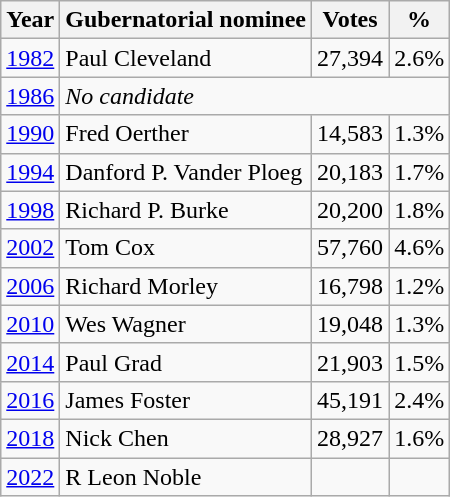<table class="wikitable sortable">
<tr>
<th>Year</th>
<th>Gubernatorial nominee</th>
<th>Votes</th>
<th>%</th>
</tr>
<tr>
<td><a href='#'>1982</a></td>
<td>Paul Cleveland</td>
<td>27,394</td>
<td>2.6%</td>
</tr>
<tr>
<td><a href='#'>1986</a></td>
<td colspan=3><em>No candidate</em></td>
</tr>
<tr>
<td><a href='#'>1990</a></td>
<td>Fred Oerther</td>
<td>14,583</td>
<td>1.3%</td>
</tr>
<tr>
<td><a href='#'>1994</a></td>
<td>Danford P. Vander Ploeg</td>
<td>20,183</td>
<td>1.7%</td>
</tr>
<tr>
<td><a href='#'>1998</a></td>
<td>Richard P. Burke</td>
<td>20,200</td>
<td>1.8%</td>
</tr>
<tr>
<td><a href='#'>2002</a></td>
<td>Tom Cox</td>
<td>57,760</td>
<td>4.6%</td>
</tr>
<tr>
<td><a href='#'>2006</a></td>
<td>Richard Morley</td>
<td>16,798</td>
<td>1.2%</td>
</tr>
<tr>
<td><a href='#'>2010</a></td>
<td>Wes Wagner</td>
<td>19,048</td>
<td>1.3%</td>
</tr>
<tr>
<td><a href='#'>2014</a></td>
<td>Paul Grad</td>
<td>21,903</td>
<td>1.5%</td>
</tr>
<tr>
<td><a href='#'>2016</a></td>
<td>James Foster</td>
<td>45,191</td>
<td>2.4%</td>
</tr>
<tr>
<td><a href='#'>2018</a></td>
<td>Nick Chen</td>
<td>28,927</td>
<td>1.6%</td>
</tr>
<tr>
<td><a href='#'>2022</a></td>
<td>R Leon Noble</td>
<td></td>
<td></td>
</tr>
</table>
